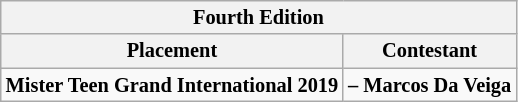<table class="wikitable sortable" style="font-size:85%">
<tr>
<th colspan=2>Fourth Edition</th>
</tr>
<tr>
<th>Placement</th>
<th>Contestant</th>
</tr>
<tr>
<td><strong>Mister Teen Grand International 2019</strong></td>
<td><strong> – Marcos Da Veiga</strong></td>
</tr>
</table>
